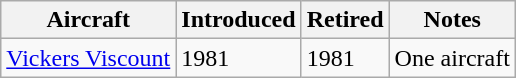<table class="wikitable sortable">
<tr>
<th>Aircraft</th>
<th>Introduced</th>
<th>Retired</th>
<th>Notes</th>
</tr>
<tr>
<td><a href='#'>Vickers Viscount</a></td>
<td>1981</td>
<td>1981</td>
<td>One aircraft</td>
</tr>
</table>
